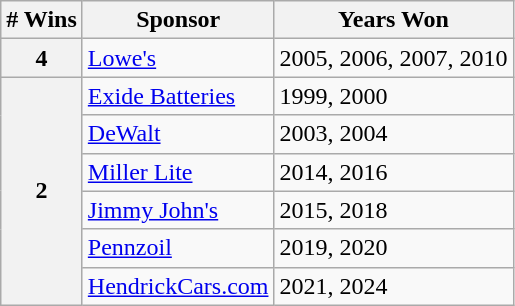<table class="wikitable" style="font-size: 100%;">
<tr>
<th># Wins</th>
<th>Sponsor</th>
<th>Years Won</th>
</tr>
<tr>
<th>4</th>
<td><a href='#'>Lowe's</a></td>
<td>2005, 2006, 2007, 2010</td>
</tr>
<tr>
<th rowspan="6">2</th>
<td><a href='#'>Exide Batteries</a></td>
<td>1999, 2000</td>
</tr>
<tr>
<td><a href='#'>DeWalt</a></td>
<td>2003, 2004</td>
</tr>
<tr>
<td><a href='#'>Miller Lite</a></td>
<td>2014, 2016</td>
</tr>
<tr>
<td><a href='#'>Jimmy John's</a></td>
<td>2015, 2018</td>
</tr>
<tr>
<td><a href='#'>Pennzoil</a></td>
<td>2019, 2020</td>
</tr>
<tr>
<td><a href='#'>HendrickCars.com</a></td>
<td>2021, 2024</td>
</tr>
</table>
